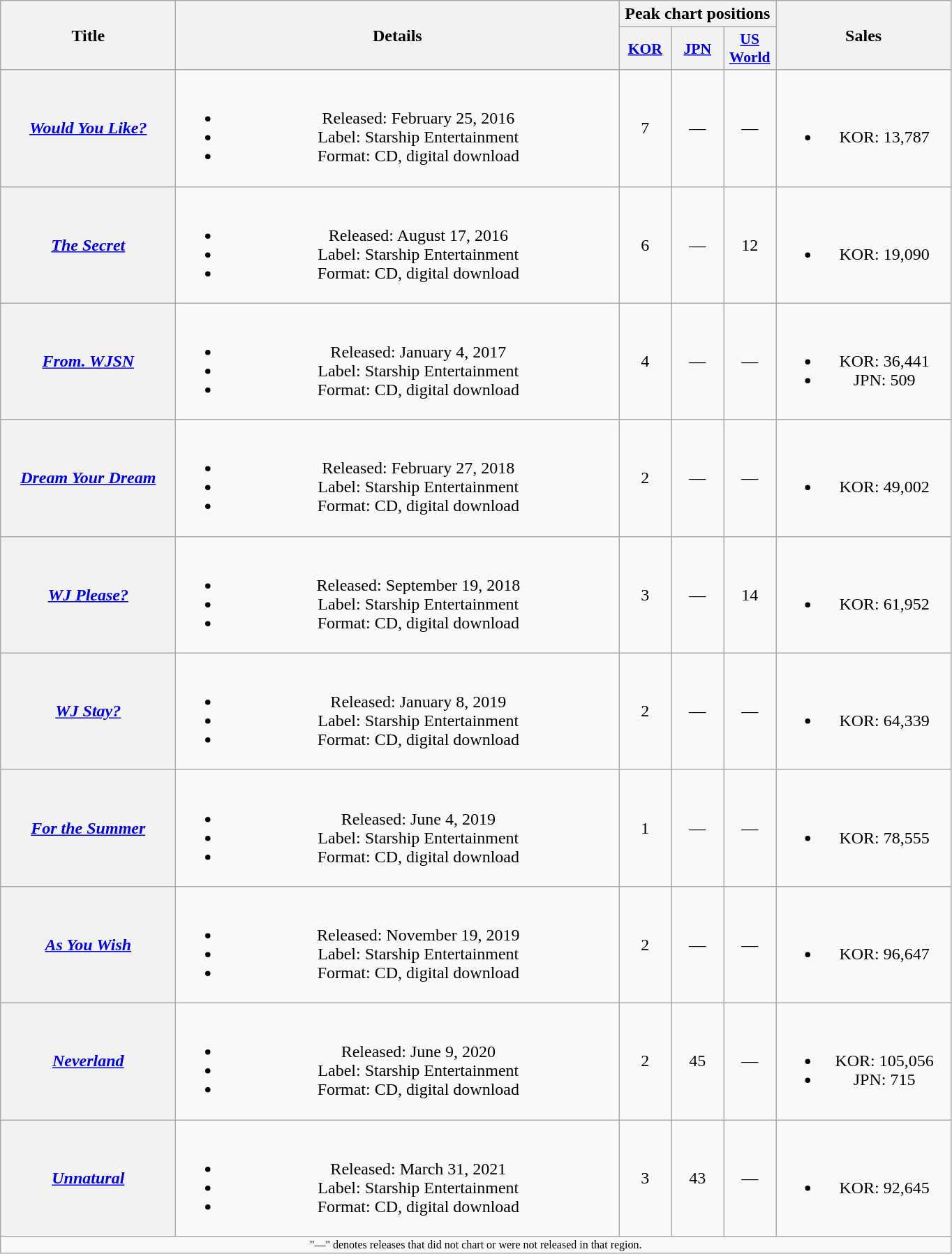<table class="wikitable plainrowheaders" style="text-align:center;">
<tr>
<th rowspan="2" style="width:10em;">Title</th>
<th rowspan="2" style="width:26em;">Details</th>
<th colspan="3">Peak chart positions</th>
<th rowspan="2" style="width:10em;">Sales</th>
</tr>
<tr>
<th scope="col" style="width:3em;font-size:90%;"><a href='#'>KOR</a><br></th>
<th scope="col" style="width:3em;font-size:90%;"><a href='#'>JPN</a><br></th>
<th scope="col" style="width:3em;font-size:90%;"><a href='#'>US World</a><br></th>
</tr>
<tr>
<th scope="row"><em><a href='#'>Would You Like?</a></em></th>
<td><br><ul><li>Released: February 25, 2016</li><li>Label: Starship Entertainment</li><li>Format: CD, digital download</li></ul></td>
<td>7</td>
<td>—</td>
<td>—</td>
<td><br><ul><li>KOR: 13,787</li></ul></td>
</tr>
<tr>
<th scope="row"><em><a href='#'>The Secret</a></em></th>
<td><br><ul><li>Released: August 17, 2016</li><li>Label: Starship Entertainment</li><li>Format: CD, digital download</li></ul></td>
<td>6</td>
<td>—</td>
<td>12</td>
<td><br><ul><li>KOR: 19,090</li></ul></td>
</tr>
<tr>
<th scope="row"><em><a href='#'>From. WJSN</a></em></th>
<td><br><ul><li>Released: January 4, 2017</li><li>Label: Starship Entertainment</li><li>Format: CD, digital download</li></ul></td>
<td>4</td>
<td>—</td>
<td>—</td>
<td><br><ul><li>KOR: 36,441</li><li>JPN: 509</li></ul></td>
</tr>
<tr>
<th scope="row"><em><a href='#'>Dream Your Dream</a></em></th>
<td><br><ul><li>Released: February 27, 2018</li><li>Label: Starship Entertainment</li><li>Format: CD, digital download</li></ul></td>
<td>2</td>
<td>—</td>
<td>—</td>
<td><br><ul><li>KOR: 49,002</li></ul></td>
</tr>
<tr>
<th scope="row"><em><a href='#'>WJ Please?</a></em></th>
<td><br><ul><li>Released: September 19, 2018</li><li>Label: Starship Entertainment</li><li>Format: CD, digital download</li></ul></td>
<td>3</td>
<td>—</td>
<td>14</td>
<td><br><ul><li>KOR: 61,952</li></ul></td>
</tr>
<tr>
<th scope="row"><em><a href='#'>WJ Stay?</a></em></th>
<td><br><ul><li>Released: January 8, 2019</li><li>Label: Starship Entertainment</li><li>Format: CD, digital download</li></ul></td>
<td>2</td>
<td>—</td>
<td>—</td>
<td><br><ul><li>KOR: 64,339</li></ul></td>
</tr>
<tr>
<th scope="row"><em><a href='#'>For the Summer</a></em></th>
<td><br><ul><li>Released: June 4, 2019</li><li>Label: Starship Entertainment</li><li>Format: CD, digital download</li></ul></td>
<td>1</td>
<td>—</td>
<td>—</td>
<td><br><ul><li>KOR: 78,555</li></ul></td>
</tr>
<tr>
<th scope="row"><em><a href='#'>As You Wish</a></em></th>
<td><br><ul><li>Released: November 19, 2019</li><li>Label: Starship Entertainment</li><li>Format: CD, digital download</li></ul></td>
<td>2</td>
<td>—</td>
<td>—</td>
<td><br><ul><li>KOR: 96,647</li></ul></td>
</tr>
<tr>
<th scope="row"><em><a href='#'>Neverland</a></em></th>
<td><br><ul><li>Released: June 9, 2020</li><li>Label: Starship Entertainment</li><li>Format: CD, digital download</li></ul></td>
<td>2</td>
<td>45</td>
<td>—</td>
<td><br><ul><li>KOR: 105,056</li><li>JPN: 715</li></ul></td>
</tr>
<tr>
<th scope="row"><em><a href='#'>Unnatural</a></em></th>
<td><br><ul><li>Released: March 31, 2021</li><li>Label: Starship Entertainment</li><li>Format: CD, digital download</li></ul></td>
<td>3</td>
<td>43</td>
<td>—</td>
<td><br><ul><li>KOR: 92,645</li></ul></td>
</tr>
<tr>
<td colspan="7" style="font-size:8pt;">"—" denotes releases that did not chart or were not released in that region.</td>
</tr>
</table>
